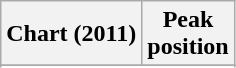<table class="wikitable plainrowheaders sortable" style="text-align:center">
<tr>
<th scope="col">Chart (2011)</th>
<th scope="col">Peak<br>position</th>
</tr>
<tr>
</tr>
<tr>
</tr>
<tr>
</tr>
</table>
